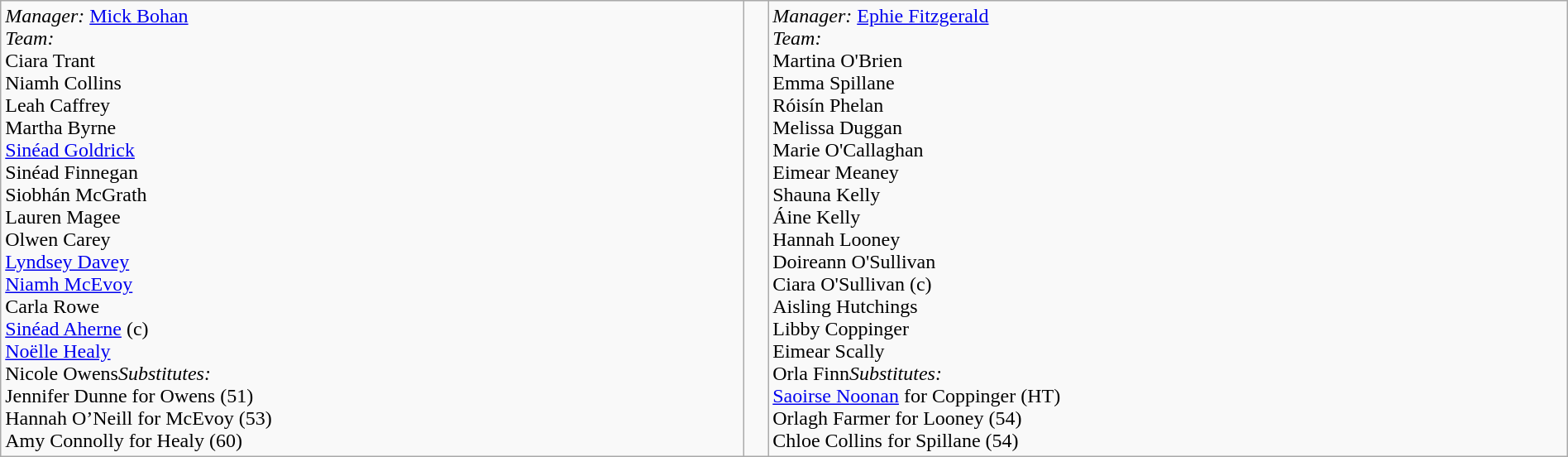<table border=0 class="wikitable" width=100%>
<tr>
<td valign=top><em>Manager:</em> <a href='#'>Mick Bohan</a><br><em>Team:</em><br> Ciara Trant<br> Niamh Collins<br> Leah Caffrey<br> Martha Byrne<br> <a href='#'>Sinéad Goldrick</a><br> Sinéad Finnegan <br> Siobhán McGrath<br> Lauren Magee<br> Olwen Carey<br> <a href='#'>Lyndsey Davey</a><br> <a href='#'>Niamh McEvoy</a><br> Carla Rowe <br> <a href='#'>Sinéad Aherne</a> (c)<br> <a href='#'>Noëlle Healy</a><br> Nicole Owens<em>Substitutes:</em><br>Jennifer Dunne for Owens (51)<br>Hannah O’Neill for McEvoy (53)<br>Amy Connolly for Healy (60)</td>
<td valign=middle align=center><br></td>
<td valign=top><em>Manager:</em> <a href='#'>Ephie Fitzgerald</a><br><em>Team:</em><br> Martina O'Brien<br> Emma Spillane<br> Róisín Phelan<br> Melissa Duggan<br> Marie O'Callaghan<br> Eimear Meaney <br> Shauna Kelly<br> Áine Kelly<br> Hannah Looney<br> Doireann O'Sullivan<br> Ciara O'Sullivan (c)<br> Aisling Hutchings <br> Libby Coppinger<br> Eimear Scally<br> Orla Finn<em>Substitutes:</em><br><a href='#'>Saoirse Noonan</a> for Coppinger (HT)<br>Orlagh Farmer for Looney (54)<br>Chloe Collins for Spillane (54)</td>
</tr>
</table>
